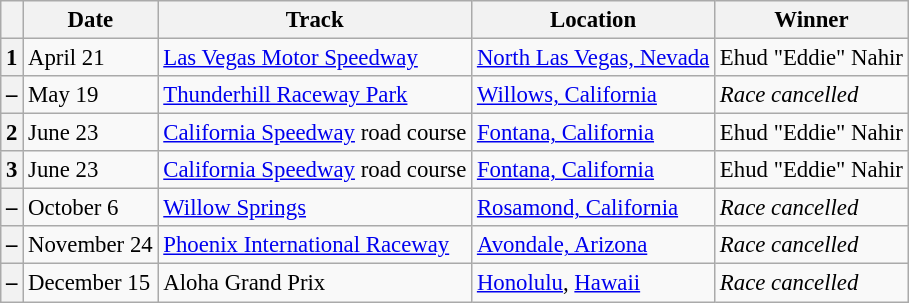<table class="wikitable" style="font-size: 95%;">
<tr>
<th></th>
<th>Date</th>
<th>Track</th>
<th>Location</th>
<th>Winner</th>
</tr>
<tr>
<th>1</th>
<td>April 21</td>
<td><a href='#'>Las Vegas Motor Speedway</a></td>
<td><a href='#'>North Las Vegas, Nevada</a></td>
<td>Ehud "Eddie" Nahir</td>
</tr>
<tr>
<th>–</th>
<td>May 19</td>
<td><a href='#'>Thunderhill Raceway Park</a></td>
<td><a href='#'>Willows, California</a></td>
<td><em>Race cancelled</em></td>
</tr>
<tr>
<th>2</th>
<td>June 23</td>
<td><a href='#'>California Speedway</a> road course</td>
<td><a href='#'>Fontana, California</a></td>
<td>Ehud "Eddie" Nahir</td>
</tr>
<tr>
<th>3</th>
<td>June 23</td>
<td><a href='#'>California Speedway</a> road course</td>
<td><a href='#'>Fontana, California</a></td>
<td>Ehud "Eddie" Nahir</td>
</tr>
<tr>
<th>–</th>
<td>October 6</td>
<td><a href='#'>Willow Springs</a></td>
<td><a href='#'>Rosamond, California</a></td>
<td><em>Race cancelled</em></td>
</tr>
<tr>
<th>–</th>
<td>November 24</td>
<td><a href='#'>Phoenix International Raceway</a></td>
<td><a href='#'>Avondale, Arizona</a></td>
<td><em>Race cancelled</em></td>
</tr>
<tr>
<th>–</th>
<td>December 15</td>
<td>Aloha Grand Prix</td>
<td><a href='#'>Honolulu</a>, <a href='#'>Hawaii</a></td>
<td><em>Race cancelled</em></td>
</tr>
</table>
